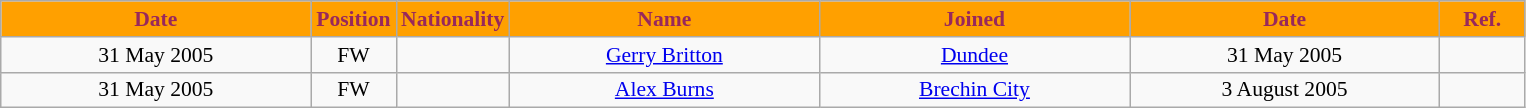<table class="wikitable"  style="text-align:center; font-size:90%; ">
<tr>
<th style="background:#ffa000; color:#98285c; width:200px;">Date</th>
<th style="background:#ffa000; color:#98285c; width:50px;">Position</th>
<th style="background:#ffa000; color:#98285c; width:50px;">Nationality</th>
<th style="background:#ffa000; color:#98285c; width:200px;">Name</th>
<th style="background:#ffa000; color:#98285c; width:200px;">Joined</th>
<th style="background:#ffa000; color:#98285c; width:200px;">Date</th>
<th style="background:#ffa000; color:#98285c; width:50px;">Ref.</th>
</tr>
<tr>
<td>31 May 2005</td>
<td>FW</td>
<td></td>
<td><a href='#'>Gerry Britton</a></td>
<td><a href='#'>Dundee</a></td>
<td>31 May 2005</td>
<td></td>
</tr>
<tr>
<td>31 May 2005</td>
<td>FW</td>
<td></td>
<td><a href='#'>Alex Burns</a></td>
<td><a href='#'>Brechin City</a></td>
<td>3 August 2005</td>
<td></td>
</tr>
</table>
